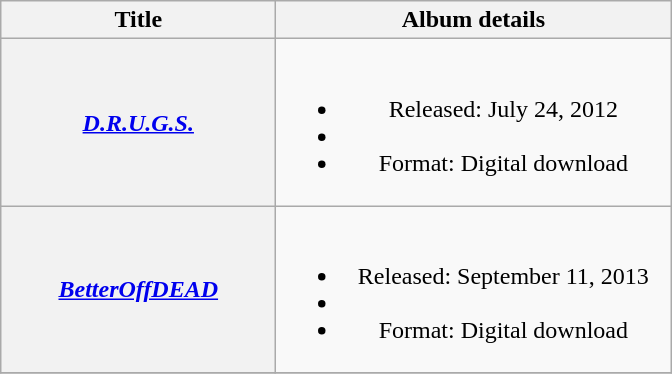<table class="wikitable plainrowheaders" style="text-align:center;">
<tr>
<th scope="col" style="width:11em;">Title</th>
<th scope="col" style="width:16em;">Album details</th>
</tr>
<tr>
<th scope="row"><em><a href='#'>D.R.U.G.S.</a></em></th>
<td><br><ul><li>Released: July 24, 2012</li><li></li><li>Format: Digital download</li></ul></td>
</tr>
<tr>
<th scope="row"><em><a href='#'>BetterOffDEAD</a></em></th>
<td><br><ul><li>Released: September 11, 2013</li><li></li><li>Format: Digital download</li></ul></td>
</tr>
<tr>
</tr>
</table>
